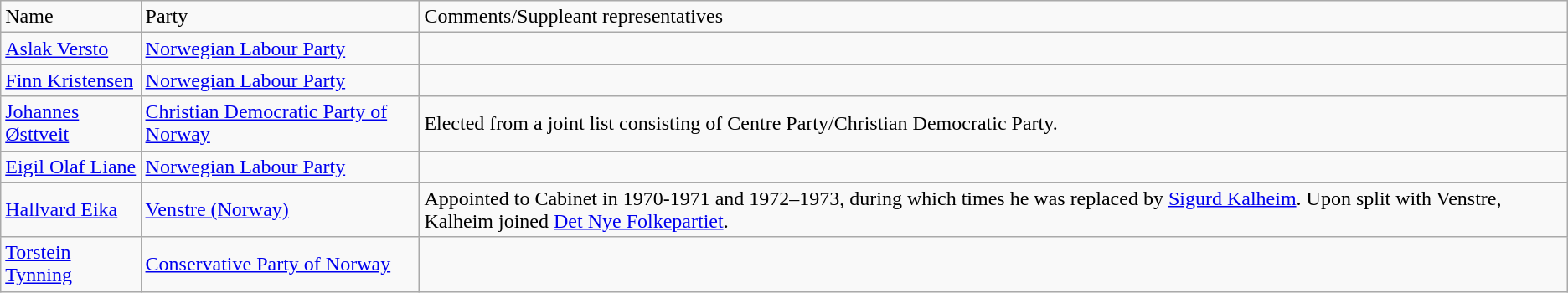<table class="wikitable">
<tr>
<td>Name</td>
<td>Party</td>
<td>Comments/Suppleant representatives</td>
</tr>
<tr>
<td><a href='#'>Aslak Versto</a></td>
<td><a href='#'>Norwegian Labour Party</a></td>
<td></td>
</tr>
<tr>
<td><a href='#'>Finn Kristensen</a></td>
<td><a href='#'>Norwegian Labour Party</a></td>
<td></td>
</tr>
<tr>
<td><a href='#'>Johannes Østtveit</a></td>
<td><a href='#'>Christian Democratic Party of Norway</a></td>
<td>Elected from a joint list consisting of Centre Party/Christian Democratic Party.</td>
</tr>
<tr>
<td><a href='#'>Eigil Olaf Liane</a></td>
<td><a href='#'>Norwegian Labour Party</a></td>
<td></td>
</tr>
<tr>
<td><a href='#'>Hallvard Eika</a></td>
<td><a href='#'>Venstre (Norway)</a></td>
<td>Appointed to Cabinet in 1970-1971 and 1972–1973, during which times he was replaced by <a href='#'>Sigurd Kalheim</a>. Upon split with Venstre, Kalheim joined <a href='#'>Det Nye Folkepartiet</a>.</td>
</tr>
<tr>
<td><a href='#'>Torstein Tynning</a></td>
<td><a href='#'>Conservative Party of Norway</a></td>
<td></td>
</tr>
</table>
